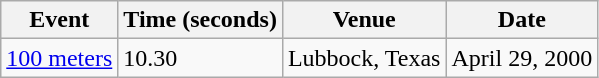<table class="wikitable">
<tr>
<th>Event</th>
<th>Time (seconds)</th>
<th>Venue</th>
<th>Date</th>
</tr>
<tr>
<td><a href='#'>100 meters</a></td>
<td>10.30</td>
<td>Lubbock, Texas</td>
<td>April 29, 2000</td>
</tr>
</table>
